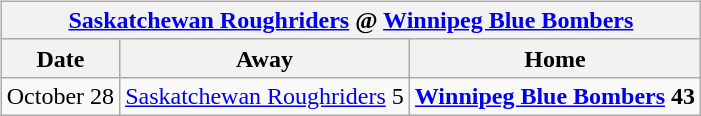<table cellspacing="10">
<tr>
<td valign="top"><br><table class="wikitable">
<tr>
<th colspan="4"><a href='#'>Saskatchewan Roughriders</a> @ <a href='#'>Winnipeg Blue Bombers</a></th>
</tr>
<tr>
<th>Date</th>
<th>Away</th>
<th>Home</th>
</tr>
<tr>
<td>October 28</td>
<td><a href='#'>Saskatchewan Roughriders</a> 5</td>
<td><strong><a href='#'>Winnipeg Blue Bombers</a> 43</strong></td>
</tr>
</table>
</td>
</tr>
</table>
